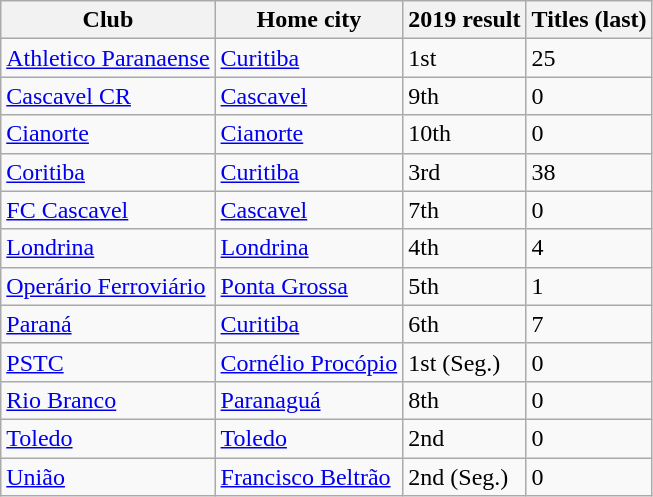<table class="wikitable sortable">
<tr>
<th>Club</th>
<th>Home city</th>
<th>2019 result</th>
<th>Titles (last)</th>
</tr>
<tr>
<td><a href='#'>Athletico Paranaense</a></td>
<td><a href='#'>Curitiba</a></td>
<td>1st</td>
<td>25 </td>
</tr>
<tr>
<td><a href='#'>Cascavel CR</a></td>
<td><a href='#'>Cascavel</a></td>
<td>9th</td>
<td>0</td>
</tr>
<tr>
<td><a href='#'>Cianorte</a></td>
<td><a href='#'>Cianorte</a></td>
<td>10th</td>
<td>0</td>
</tr>
<tr>
<td><a href='#'>Coritiba</a></td>
<td><a href='#'>Curitiba</a></td>
<td>3rd</td>
<td>38 </td>
</tr>
<tr>
<td><a href='#'>FC Cascavel</a></td>
<td><a href='#'>Cascavel</a></td>
<td>7th</td>
<td>0</td>
</tr>
<tr>
<td><a href='#'>Londrina</a></td>
<td><a href='#'>Londrina</a></td>
<td>4th</td>
<td>4 </td>
</tr>
<tr>
<td><a href='#'>Operário Ferroviário</a></td>
<td><a href='#'>Ponta Grossa</a></td>
<td>5th</td>
<td>1 </td>
</tr>
<tr>
<td><a href='#'>Paraná</a></td>
<td><a href='#'>Curitiba</a></td>
<td>6th</td>
<td>7 </td>
</tr>
<tr>
<td><a href='#'>PSTC</a></td>
<td><a href='#'>Cornélio Procópio</a></td>
<td>1st (Seg.)</td>
<td>0</td>
</tr>
<tr>
<td><a href='#'>Rio Branco</a></td>
<td><a href='#'>Paranaguá</a></td>
<td>8th</td>
<td>0</td>
</tr>
<tr>
<td><a href='#'>Toledo</a></td>
<td><a href='#'>Toledo</a></td>
<td>2nd</td>
<td>0</td>
</tr>
<tr>
<td><a href='#'>União</a></td>
<td><a href='#'>Francisco Beltrão</a></td>
<td>2nd (Seg.)</td>
<td>0</td>
</tr>
</table>
